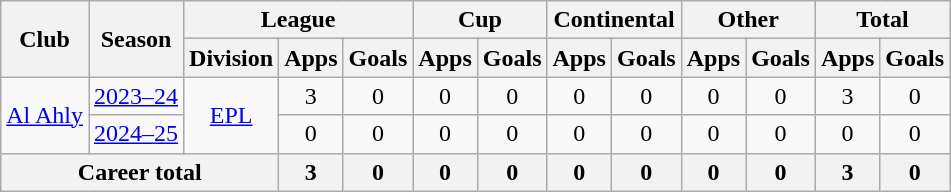<table class=wikitable style=text-align:center>
<tr>
<th rowspan=2>Club</th>
<th rowspan=2>Season</th>
<th colspan=3>League</th>
<th colspan=2>Cup</th>
<th colspan=2>Continental</th>
<th colspan=2>Other</th>
<th colspan=2>Total</th>
</tr>
<tr>
<th>Division</th>
<th>Apps</th>
<th>Goals</th>
<th>Apps</th>
<th>Goals</th>
<th>Apps</th>
<th>Goals</th>
<th>Apps</th>
<th>Goals</th>
<th>Apps</th>
<th>Goals</th>
</tr>
<tr>
<td rowspan="2"><a href='#'>Al Ahly</a></td>
<td><a href='#'>2023–24</a></td>
<td rowspan="2"><a href='#'>EPL</a></td>
<td>3</td>
<td>0</td>
<td>0</td>
<td>0</td>
<td>0</td>
<td>0</td>
<td>0</td>
<td>0</td>
<td>3</td>
<td>0</td>
</tr>
<tr>
<td><a href='#'>2024–25</a></td>
<td>0</td>
<td>0</td>
<td>0</td>
<td>0</td>
<td>0</td>
<td>0</td>
<td>0</td>
<td>0</td>
<td>0</td>
<td>0</td>
</tr>
<tr>
<th colspan=3>Career total</th>
<th>3</th>
<th>0</th>
<th>0</th>
<th>0</th>
<th>0</th>
<th>0</th>
<th>0</th>
<th>0</th>
<th>3</th>
<th>0</th>
</tr>
</table>
